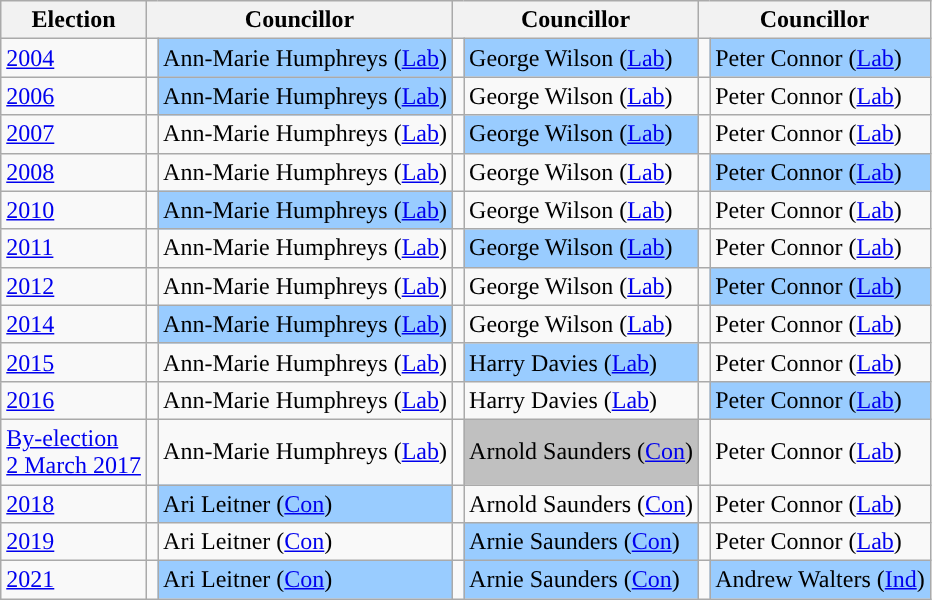<table class="wikitable">
<tr>
<th>Election</th>
<th colspan="2">Councillor</th>
<th colspan="2">Councillor</th>
<th colspan="2">Councillor</th>
</tr>
<tr>
<td><a href='#'>2004</a></td>
<td style="background-color: "></td>
<td style="background:#9cf;">Ann-Marie Humphreys (<a href='#'>Lab</a>)</td>
<td style="background-color: "></td>
<td style="background:#9cf;">George Wilson (<a href='#'>Lab</a>)</td>
<td style="background-color: "></td>
<td style="background:#9cf;">Peter Connor (<a href='#'>Lab</a>)</td>
</tr>
<tr>
<td><a href='#'>2006</a></td>
<td style="background-color: "></td>
<td style="background:#9cf;">Ann-Marie Humphreys (<a href='#'>Lab</a>)</td>
<td style="background-color: "></td>
<td>George Wilson (<a href='#'>Lab</a>)</td>
<td style="background-color: "></td>
<td>Peter Connor (<a href='#'>Lab</a>)</td>
</tr>
<tr>
<td><a href='#'>2007</a></td>
<td style="background-color: "></td>
<td>Ann-Marie Humphreys (<a href='#'>Lab</a>)</td>
<td style="background-color: "></td>
<td style="background:#9cf;">George Wilson (<a href='#'>Lab</a>)</td>
<td style="background-color: "></td>
<td>Peter Connor (<a href='#'>Lab</a>)</td>
</tr>
<tr>
<td><a href='#'>2008</a></td>
<td style="background-color: "></td>
<td>Ann-Marie Humphreys (<a href='#'>Lab</a>)</td>
<td style="background-color: "></td>
<td>George Wilson (<a href='#'>Lab</a>)</td>
<td style="background-color: "></td>
<td style="background:#9cf;">Peter Connor (<a href='#'>Lab</a>)</td>
</tr>
<tr>
<td><a href='#'>2010</a></td>
<td style="background-color: "></td>
<td style="background:#9cf;">Ann-Marie Humphreys (<a href='#'>Lab</a>)</td>
<td style="background-color: "></td>
<td>George Wilson (<a href='#'>Lab</a>)</td>
<td style="background-color: "></td>
<td>Peter Connor (<a href='#'>Lab</a>)</td>
</tr>
<tr>
<td><a href='#'>2011</a></td>
<td style="background-color: "></td>
<td>Ann-Marie Humphreys (<a href='#'>Lab</a>)</td>
<td style="background-color: "></td>
<td style="background:#9cf;">George Wilson (<a href='#'>Lab</a>)</td>
<td style="background-color: "></td>
<td>Peter Connor (<a href='#'>Lab</a>)</td>
</tr>
<tr>
<td><a href='#'>2012</a></td>
<td style="background-color: "></td>
<td>Ann-Marie Humphreys (<a href='#'>Lab</a>)</td>
<td style="background-color: "></td>
<td>George Wilson (<a href='#'>Lab</a>)</td>
<td style="background-color: "></td>
<td style="background:#9cf;">Peter Connor (<a href='#'>Lab</a>)</td>
</tr>
<tr>
<td><a href='#'>2014</a></td>
<td style="background-color: "></td>
<td style="background:#9cf;">Ann-Marie Humphreys (<a href='#'>Lab</a>)</td>
<td style="background-color: "></td>
<td>George Wilson (<a href='#'>Lab</a>)</td>
<td style="background-color: "></td>
<td>Peter Connor (<a href='#'>Lab</a>)</td>
</tr>
<tr>
<td><a href='#'>2015</a></td>
<td style="background-color: "></td>
<td>Ann-Marie Humphreys (<a href='#'>Lab</a>)</td>
<td style="background-color: "></td>
<td style="background:#9cf;">Harry Davies (<a href='#'>Lab</a>)</td>
<td style="background-color: "></td>
<td>Peter Connor (<a href='#'>Lab</a>)</td>
</tr>
<tr>
<td><a href='#'>2016</a></td>
<td style="background-color: "></td>
<td>Ann-Marie Humphreys (<a href='#'>Lab</a>)</td>
<td style="background-color: "></td>
<td>Harry Davies (<a href='#'>Lab</a>)</td>
<td style="background-color: "></td>
<td style="background:#9cf;">Peter Connor (<a href='#'>Lab</a>)</td>
</tr>
<tr>
<td><a href='#'>By-election<br>2 March 2017</a></td>
<td style="background-color: "></td>
<td>Ann-Marie Humphreys (<a href='#'>Lab</a>)</td>
<td style="background-color: "></td>
<td style="background:silver;">Arnold Saunders (<a href='#'>Con</a>)</td>
<td style="background-color: "></td>
<td>Peter Connor (<a href='#'>Lab</a>)</td>
</tr>
<tr>
<td><a href='#'>2018</a></td>
<td style="background-color: "></td>
<td style="background:#9cf;">Ari Leitner (<a href='#'>Con</a>)</td>
<td style="background-color: "></td>
<td>Arnold Saunders (<a href='#'>Con</a>)</td>
<td style="background-color: "></td>
<td>Peter Connor (<a href='#'>Lab</a>)</td>
</tr>
<tr>
<td><a href='#'>2019</a></td>
<td style="background-color: "></td>
<td>Ari Leitner (<a href='#'>Con</a>)</td>
<td style="background-color: "></td>
<td style="background:#9cf;">Arnie Saunders (<a href='#'>Con</a>)</td>
<td style="background-color: "></td>
<td>Peter Connor (<a href='#'>Lab</a>)</td>
</tr>
<tr>
<td><a href='#'>2021</a></td>
<td style="background-color: "></td>
<td style="background:#9cf;">Ari Leitner (<a href='#'>Con</a>)</td>
<td style="background-color: "></td>
<td style="background:#9cf;">Arnie Saunders (<a href='#'>Con</a>)</td>
<td style="background-color: "></td>
<td style="background:#9cf;">Andrew Walters (<a href='#'>Ind</a>)</td>
</tr>
</table>
